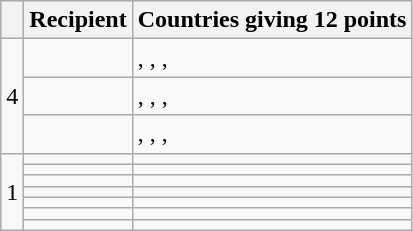<table class="wikitable plainrowheaders">
<tr>
<th scope="col"></th>
<th scope="col">Recipient</th>
<th scope="col">Countries giving 12 points</th>
</tr>
<tr>
<td rowspan="3">4</td>
<td></td>
<td>, , , </td>
</tr>
<tr>
<td></td>
<td>, <strong></strong>, <strong></strong>, <strong></strong></td>
</tr>
<tr>
<td></td>
<td>, , , <strong></strong></td>
</tr>
<tr>
<td rowspan="7">1</td>
<td></td>
<td><strong></strong></td>
</tr>
<tr>
<td></td>
<td></td>
</tr>
<tr>
<td></td>
<td></td>
</tr>
<tr>
<td></td>
<td></td>
</tr>
<tr>
<td></td>
<td></td>
</tr>
<tr>
<td></td>
<td></td>
</tr>
<tr>
<td></td>
<td></td>
</tr>
</table>
